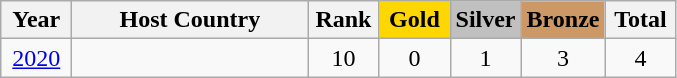<table class="wikitable">
<tr>
<th width=40>Year</th>
<th width=150>Host Country</th>
<th width=40>Rank</th>
<td width=40 bgcolor=gold align="center"><strong>Gold</strong></td>
<td width=40 bgcolor=silver align="center"><strong>Silver</strong></td>
<td width=4 bgcolor=#cc9966 align="center"><strong>Bronze</strong></td>
<th width=40>Total</th>
</tr>
<tr align="center">
<td><a href='#'>2020</a></td>
<td align="left"></td>
<td>10</td>
<td>0</td>
<td>1</td>
<td>3</td>
<td>4</td>
</tr>
</table>
